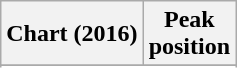<table class="wikitable sortable plainrowheaders" style="text-align:center;">
<tr>
<th scope="col">Chart (2016)</th>
<th scope="col">Peak<br>position</th>
</tr>
<tr>
</tr>
<tr>
</tr>
<tr>
</tr>
</table>
